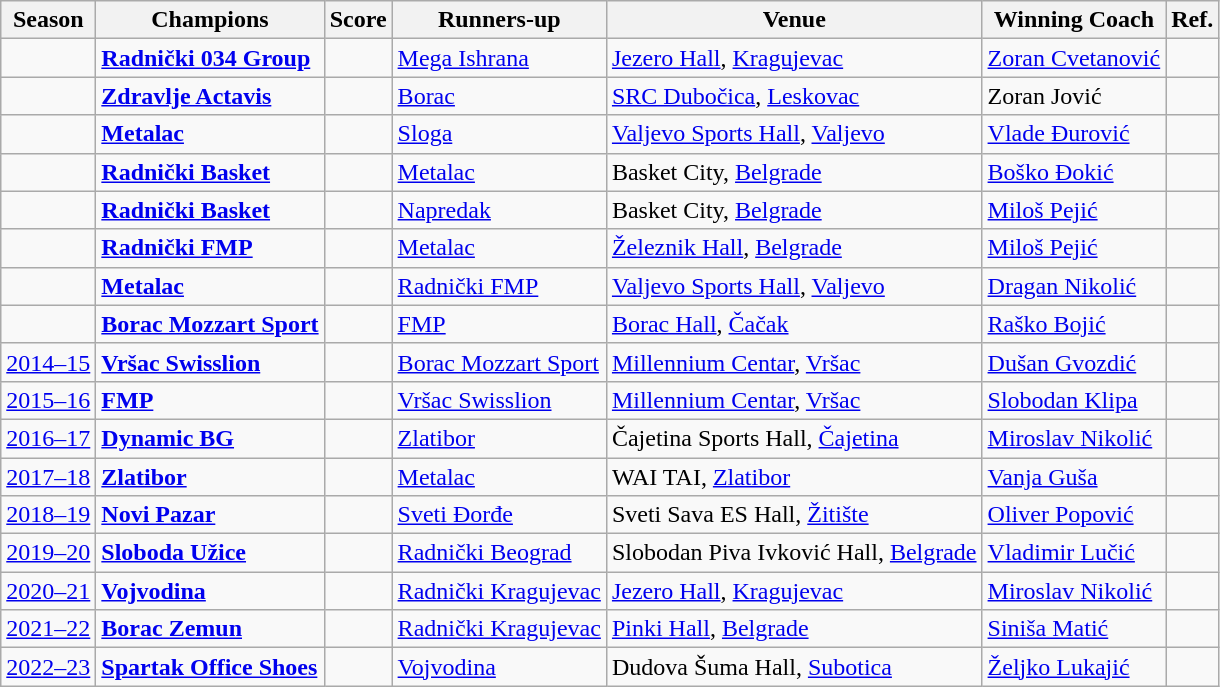<table class="wikitable">
<tr>
<th>Season</th>
<th>Champions</th>
<th>Score</th>
<th>Runners-up</th>
<th>Venue</th>
<th>Winning Coach</th>
<th>Ref.</th>
</tr>
<tr>
<td></td>
<td><strong><a href='#'>Radnički 034 Group</a></strong></td>
<td></td>
<td><a href='#'>Mega Ishrana</a></td>
<td><a href='#'>Jezero Hall</a>, <a href='#'>Kragujevac</a></td>
<td> <a href='#'>Zoran Cvetanović</a></td>
<td></td>
</tr>
<tr>
<td></td>
<td><strong><a href='#'>Zdravlje Actavis</a></strong></td>
<td></td>
<td><a href='#'>Borac</a></td>
<td><a href='#'>SRC Dubočica</a>, <a href='#'>Leskovac</a></td>
<td> Zoran Jović</td>
<td></td>
</tr>
<tr>
<td></td>
<td><strong><a href='#'>Metalac</a></strong></td>
<td></td>
<td><a href='#'>Sloga</a></td>
<td><a href='#'>Valjevo Sports Hall</a>, <a href='#'>Valjevo</a></td>
<td> <a href='#'>Vlade Đurović</a></td>
<td></td>
</tr>
<tr>
<td></td>
<td><strong><a href='#'>Radnički Basket</a></strong></td>
<td></td>
<td><a href='#'>Metalac</a></td>
<td>Basket City, <a href='#'>Belgrade</a></td>
<td> <a href='#'>Boško Đokić</a></td>
<td></td>
</tr>
<tr>
<td></td>
<td><strong><a href='#'>Radnički Basket</a></strong></td>
<td></td>
<td><a href='#'>Napredak</a></td>
<td>Basket City, <a href='#'>Belgrade</a></td>
<td> <a href='#'>Miloš Pejić</a></td>
<td></td>
</tr>
<tr>
<td></td>
<td><strong><a href='#'>Radnički FMP</a></strong></td>
<td></td>
<td><a href='#'>Metalac</a></td>
<td><a href='#'>Železnik Hall</a>, <a href='#'>Belgrade</a></td>
<td> <a href='#'>Miloš Pejić</a></td>
<td></td>
</tr>
<tr>
<td></td>
<td><strong><a href='#'>Metalac</a></strong></td>
<td></td>
<td><a href='#'>Radnički FMP</a></td>
<td><a href='#'>Valjevo Sports Hall</a>, <a href='#'>Valjevo</a></td>
<td> <a href='#'>Dragan Nikolić</a></td>
<td></td>
</tr>
<tr>
<td></td>
<td><strong><a href='#'>Borac Mozzart Sport</a></strong></td>
<td></td>
<td><a href='#'>FMP</a></td>
<td><a href='#'>Borac Hall</a>, <a href='#'>Čačak</a></td>
<td> <a href='#'>Raško Bojić</a></td>
<td></td>
</tr>
<tr>
<td align=center><a href='#'>2014–15</a></td>
<td><strong><a href='#'>Vršac Swisslion</a></strong></td>
<td></td>
<td><a href='#'>Borac Mozzart Sport</a></td>
<td><a href='#'>Millennium Centar</a>, <a href='#'>Vršac</a></td>
<td> <a href='#'>Dušan Gvozdić</a></td>
<td></td>
</tr>
<tr>
<td align=center><a href='#'>2015–16</a></td>
<td><strong><a href='#'>FMP</a></strong></td>
<td></td>
<td><a href='#'>Vršac Swisslion</a></td>
<td><a href='#'>Millennium Centar</a>, <a href='#'>Vršac</a></td>
<td> <a href='#'>Slobodan Klipa</a></td>
<td></td>
</tr>
<tr>
<td align=center><a href='#'>2016–17</a></td>
<td><strong><a href='#'>Dynamic BG</a></strong></td>
<td></td>
<td><a href='#'>Zlatibor</a></td>
<td>Čajetina Sports Hall, <a href='#'>Čajetina</a></td>
<td> <a href='#'>Miroslav Nikolić</a></td>
<td></td>
</tr>
<tr>
<td align=center><a href='#'>2017–18</a></td>
<td><strong><a href='#'>Zlatibor</a></strong></td>
<td></td>
<td><a href='#'>Metalac</a></td>
<td>WAI TAI, <a href='#'>Zlatibor</a></td>
<td> <a href='#'>Vanja Guša</a></td>
<td></td>
</tr>
<tr>
<td align=center><a href='#'>2018–19</a></td>
<td><strong><a href='#'>Novi Pazar</a></strong></td>
<td></td>
<td><a href='#'>Sveti Đorđe</a></td>
<td>Sveti Sava ES Hall, <a href='#'>Žitište</a></td>
<td> <a href='#'>Oliver Popović</a></td>
<td></td>
</tr>
<tr>
<td align=center><a href='#'>2019–20</a></td>
<td><strong><a href='#'>Sloboda Užice</a></strong></td>
<td></td>
<td><a href='#'>Radnički Beograd</a></td>
<td>Slobodan Piva Ivković Hall, <a href='#'>Belgrade</a></td>
<td> <a href='#'>Vladimir Lučić</a></td>
</tr>
<tr>
<td align=center><a href='#'>2020–21</a></td>
<td><strong><a href='#'>Vojvodina</a></strong></td>
<td></td>
<td><a href='#'>Radnički Kragujevac</a></td>
<td><a href='#'>Jezero Hall</a>, <a href='#'>Kragujevac</a></td>
<td> <a href='#'>Miroslav Nikolić</a></td>
<td></td>
</tr>
<tr>
<td align=center><a href='#'>2021–22</a></td>
<td><strong><a href='#'>Borac Zemun</a></strong></td>
<td></td>
<td><a href='#'>Radnički Kragujevac</a></td>
<td><a href='#'>Pinki Hall</a>, <a href='#'>Belgrade</a></td>
<td> <a href='#'>Siniša Matić</a></td>
<td></td>
</tr>
<tr>
<td align=center><a href='#'>2022–23</a></td>
<td><strong><a href='#'>Spartak Office Shoes</a></strong></td>
<td></td>
<td><a href='#'>Vojvodina</a></td>
<td>Dudova Šuma Hall, <a href='#'>Subotica</a></td>
<td> <a href='#'>Željko Lukajić</a></td>
<td></td>
</tr>
</table>
